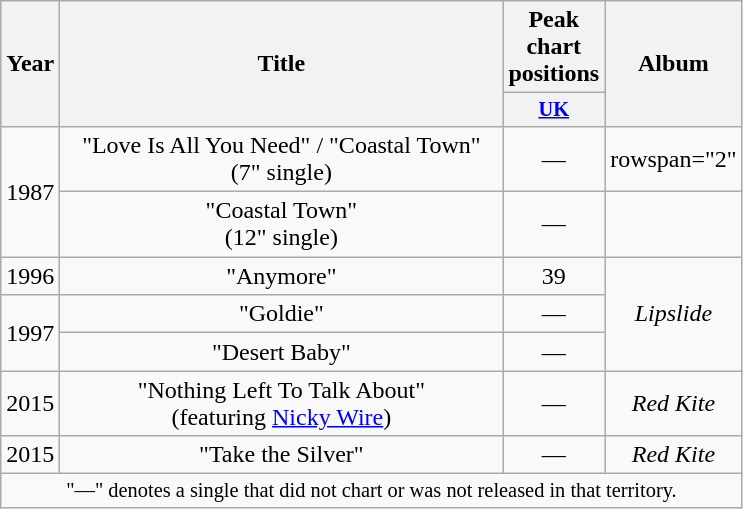<table class="wikitable plainrowheaders" style="text-align:center;">
<tr>
<th scope="col" rowspan="2" style="width:1em;">Year</th>
<th scope="col" rowspan="2" style="width:18em;">Title</th>
<th scope="col">Peak chart positions</th>
<th scope="col" rowspan="2">Album</th>
</tr>
<tr>
<th scope="col" style="width:3em;font-size:85%;"><a href='#'>UK</a><br></th>
</tr>
<tr>
<td rowspan="2">1987</td>
<td scope="row">"Love Is All You Need" / "Coastal Town"<br><span>(7" single)</span></td>
<td>—</td>
<td>rowspan="2" </td>
</tr>
<tr>
<td scope="row">"Coastal Town"<br><span>(12" single)</span></td>
<td>—</td>
</tr>
<tr>
<td>1996</td>
<td scope="row">"Anymore"</td>
<td>39</td>
<td rowspan="3"><em>Lipslide</em></td>
</tr>
<tr>
<td rowspan="2">1997</td>
<td scope="row">"Goldie"</td>
<td>—</td>
</tr>
<tr>
<td scope="row">"Desert Baby"</td>
<td>—</td>
</tr>
<tr>
<td>2015</td>
<td scope="row">"Nothing Left To Talk About"<br><span>(featuring <a href='#'>Nicky Wire</a>)</span></td>
<td>—</td>
<td><em>Red Kite</em></td>
</tr>
<tr>
<td>2015</td>
<td>"Take the Silver"</td>
<td>—</td>
<td><em>Red Kite</em></td>
</tr>
<tr>
<td colspan="13" style="font-size:85%">"—" denotes a single that did not chart or was not released in that territory.</td>
</tr>
</table>
